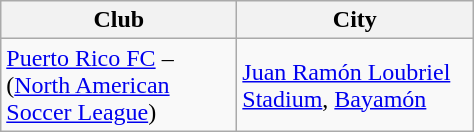<table class="wikitable">
<tr>
<th width="150px">Club</th>
<th width="150px">City</th>
</tr>
<tr>
<td><a href='#'>Puerto Rico FC</a> – (<a href='#'>North American Soccer League</a>)</td>
<td><a href='#'>Juan Ramón Loubriel Stadium</a>, <a href='#'>Bayamón</a></td>
</tr>
</table>
